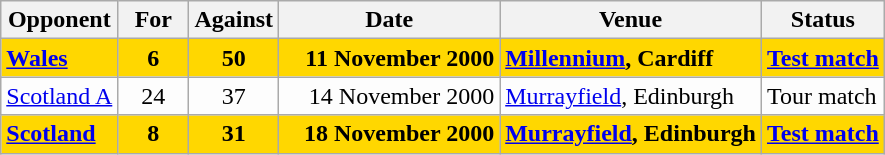<table class=wikitable>
<tr>
<th>Opponent</th>
<th>For</th>
<th>Against</th>
<th>Date</th>
<th>Venue</th>
<th>Status</th>
</tr>
<tr bgcolor=gold>
<td><strong><a href='#'>Wales</a></strong></td>
<td align=center width=40><strong>6</strong></td>
<td align=center width=40><strong>50</strong></td>
<td width=140 align=right><strong>11 November 2000</strong></td>
<td><strong><a href='#'>Millennium</a>, Cardiff</strong></td>
<td><strong><a href='#'>Test match</a></strong></td>
</tr>
<tr bgcolor=#fdfdfd>
<td><a href='#'>Scotland A</a></td>
<td align=center width=40>24</td>
<td align=center width=40>37</td>
<td width=140 align=right>14 November 2000</td>
<td><a href='#'>Murrayfield</a>, Edinburgh</td>
<td>Tour match</td>
</tr>
<tr bgcolor=gold>
<td><strong><a href='#'>Scotland</a></strong></td>
<td align=center width=40><strong>8</strong></td>
<td align=center width=40><strong>31</strong></td>
<td width=140 align=right><strong>18 November 2000</strong></td>
<td><strong><a href='#'>Murrayfield</a>, Edinburgh</strong></td>
<td><strong><a href='#'>Test match</a></strong></td>
</tr>
</table>
